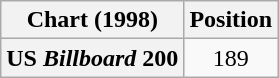<table class="wikitable plainrowheaders" style="text-align:center;">
<tr>
<th scope="col">Chart (1998)</th>
<th scope="col">Position</th>
</tr>
<tr>
<th scope="row">US <em>Billboard</em> 200</th>
<td>189</td>
</tr>
</table>
